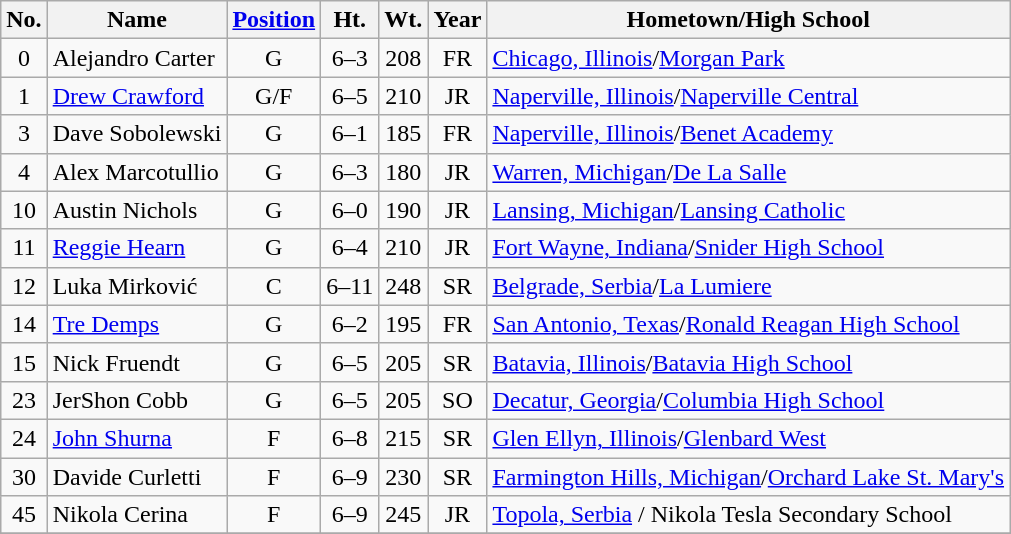<table class="wikitable" style="text-align:center">
<tr>
<th>No.</th>
<th>Name</th>
<th><a href='#'>Position</a></th>
<th>Ht.</th>
<th>Wt.</th>
<th>Year</th>
<th>Hometown/High School</th>
</tr>
<tr>
<td>0</td>
<td style="text-align:left">Alejandro Carter</td>
<td>G</td>
<td>6–3</td>
<td>208</td>
<td>FR</td>
<td style="text-align:left"><a href='#'>Chicago, Illinois</a>/<a href='#'>Morgan Park</a></td>
</tr>
<tr>
<td>1</td>
<td style="text-align:left"><a href='#'>Drew Crawford</a></td>
<td>G/F</td>
<td>6–5</td>
<td>210</td>
<td>JR</td>
<td style="text-align:left"><a href='#'>Naperville, Illinois</a>/<a href='#'>Naperville Central</a></td>
</tr>
<tr>
<td>3</td>
<td style="text-align:left">Dave Sobolewski</td>
<td>G</td>
<td>6–1</td>
<td>185</td>
<td>FR</td>
<td style="text-align:left"><a href='#'>Naperville, Illinois</a>/<a href='#'>Benet Academy</a></td>
</tr>
<tr>
<td>4</td>
<td style="text-align:left">Alex Marcotullio</td>
<td>G</td>
<td>6–3</td>
<td>180</td>
<td>JR</td>
<td style="text-align:left"><a href='#'>Warren, Michigan</a>/<a href='#'>De La Salle</a></td>
</tr>
<tr>
<td>10</td>
<td style="text-align:left">Austin Nichols</td>
<td>G</td>
<td>6–0</td>
<td>190</td>
<td>JR</td>
<td style="text-align:left"><a href='#'>Lansing, Michigan</a>/<a href='#'>Lansing Catholic</a></td>
</tr>
<tr>
<td>11</td>
<td style="text-align:left"><a href='#'>Reggie Hearn</a></td>
<td>G</td>
<td>6–4</td>
<td>210</td>
<td>JR</td>
<td style="text-align:left"><a href='#'>Fort Wayne, Indiana</a>/<a href='#'>Snider High School</a></td>
</tr>
<tr>
<td>12</td>
<td style="text-align:left">Luka Mirković</td>
<td>C</td>
<td>6–11</td>
<td>248</td>
<td>SR</td>
<td style="text-align:left"><a href='#'>Belgrade, Serbia</a>/<a href='#'>La Lumiere</a></td>
</tr>
<tr>
<td>14</td>
<td style="text-align:left"><a href='#'>Tre Demps</a></td>
<td>G</td>
<td>6–2</td>
<td>195</td>
<td>FR</td>
<td style="text-align:left"><a href='#'>San Antonio, Texas</a>/<a href='#'>Ronald Reagan High School</a></td>
</tr>
<tr>
<td>15</td>
<td style="text-align:left">Nick Fruendt</td>
<td>G</td>
<td>6–5</td>
<td>205</td>
<td>SR</td>
<td style="text-align:left"><a href='#'>Batavia, Illinois</a>/<a href='#'>Batavia High School</a></td>
</tr>
<tr>
<td>23</td>
<td style="text-align:left">JerShon Cobb</td>
<td>G</td>
<td>6–5</td>
<td>205</td>
<td>SO</td>
<td style="text-align:left"><a href='#'>Decatur, Georgia</a>/<a href='#'>Columbia High School</a></td>
</tr>
<tr>
<td>24</td>
<td style="text-align:left"><a href='#'>John Shurna</a></td>
<td>F</td>
<td>6–8</td>
<td>215</td>
<td>SR</td>
<td style="text-align:left"><a href='#'>Glen Ellyn, Illinois</a>/<a href='#'>Glenbard West</a></td>
</tr>
<tr>
<td>30</td>
<td style="text-align:left">Davide Curletti</td>
<td>F</td>
<td>6–9</td>
<td>230</td>
<td>SR</td>
<td style="text-align:left"><a href='#'>Farmington Hills, Michigan</a>/<a href='#'>Orchard Lake St. Mary's</a></td>
</tr>
<tr>
<td>45</td>
<td style="text-align:left">Nikola Cerina</td>
<td>F</td>
<td>6–9</td>
<td>245</td>
<td>JR</td>
<td style="text-align:left"><a href='#'>Topola, Serbia</a> / Nikola Tesla Secondary School</td>
</tr>
<tr>
</tr>
</table>
